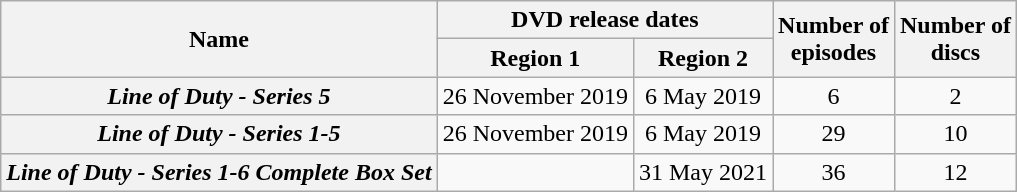<table class="wikitable plainrowheaders" style="text-align:center;">
<tr>
<th scope="col" rowspan="2">Name</th>
<th scope="colgroup" colspan="2">DVD release dates</th>
<th scope="col" rowspan="2">Number of<br>episodes</th>
<th scope="col" rowspan="2">Number of<br>discs</th>
</tr>
<tr>
<th scope="col">Region 1</th>
<th scope="col">Region 2</th>
</tr>
<tr>
<th scope="row"><em>Line of Duty - Series 5</em></th>
<td>26 November 2019</td>
<td>6 May 2019</td>
<td>6</td>
<td>2</td>
</tr>
<tr>
<th scope="row"><em>Line of Duty - Series 1-5</em></th>
<td>26 November 2019</td>
<td>6 May 2019</td>
<td>29</td>
<td>10</td>
</tr>
<tr>
<th scope="row"><em>Line of Duty - Series 1-6 Complete Box Set</em></th>
<td></td>
<td>31 May 2021</td>
<td>36</td>
<td>12</td>
</tr>
</table>
